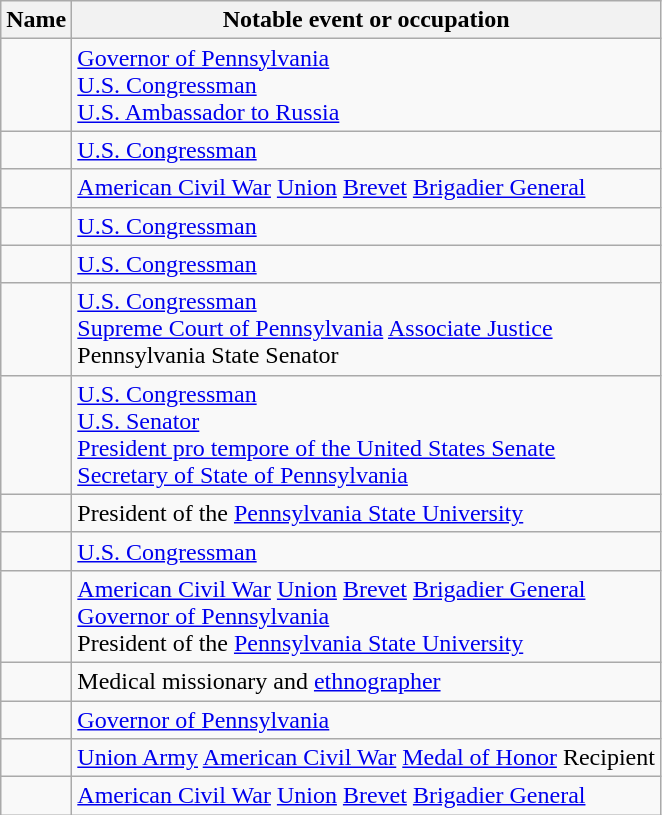<table class="wikitable sortable">
<tr>
<th>Name</th>
<th class="unsortable">Notable event or occupation</th>
</tr>
<tr>
<td></td>
<td><a href='#'>Governor of Pennsylvania</a><br><a href='#'>U.S. Congressman</a><br><a href='#'>U.S. Ambassador to Russia</a></td>
</tr>
<tr>
<td></td>
<td><a href='#'>U.S. Congressman</a></td>
</tr>
<tr>
<td></td>
<td><a href='#'>American Civil War</a> <a href='#'>Union</a> <a href='#'>Brevet</a> <a href='#'>Brigadier General</a></td>
</tr>
<tr>
<td></td>
<td><a href='#'>U.S. Congressman</a></td>
</tr>
<tr>
<td></td>
<td><a href='#'>U.S. Congressman</a></td>
</tr>
<tr>
<td></td>
<td><a href='#'>U.S. Congressman</a><br><a href='#'>Supreme Court of Pennsylvania</a> <a href='#'>Associate Justice</a><br>Pennsylvania State Senator</td>
</tr>
<tr>
<td></td>
<td><a href='#'>U.S. Congressman</a><br><a href='#'>U.S. Senator</a><br><a href='#'>President pro tempore of the United States Senate</a><br><a href='#'>Secretary of State of Pennsylvania</a></td>
</tr>
<tr>
<td></td>
<td>President of the <a href='#'>Pennsylvania State University</a></td>
</tr>
<tr>
<td></td>
<td><a href='#'>U.S. Congressman</a></td>
</tr>
<tr>
<td></td>
<td><a href='#'>American Civil War</a> <a href='#'>Union</a> <a href='#'>Brevet</a> <a href='#'>Brigadier General</a><br><a href='#'>Governor of Pennsylvania</a><br>President of the <a href='#'>Pennsylvania State University</a></td>
</tr>
<tr>
<td></td>
<td>Medical missionary and <a href='#'>ethnographer</a></td>
</tr>
<tr>
<td></td>
<td><a href='#'>Governor of Pennsylvania</a></td>
</tr>
<tr>
<td></td>
<td><a href='#'>Union Army</a> <a href='#'>American Civil War</a> <a href='#'>Medal of Honor</a> Recipient</td>
</tr>
<tr>
<td></td>
<td><a href='#'>American Civil War</a> <a href='#'>Union</a> <a href='#'>Brevet</a> <a href='#'>Brigadier General</a></td>
</tr>
</table>
